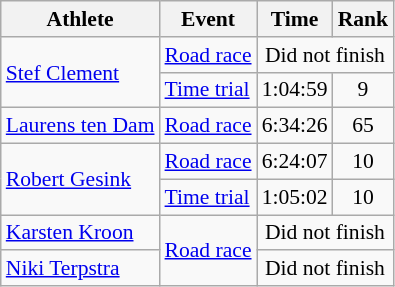<table class=wikitable style="font-size:90%">
<tr>
<th>Athlete</th>
<th>Event</th>
<th>Time</th>
<th>Rank</th>
</tr>
<tr align=center>
<td align=left rowspan=2><a href='#'>Stef Clement</a></td>
<td align=left><a href='#'>Road race</a></td>
<td colspan=2>Did not finish</td>
</tr>
<tr align=center>
<td align=left><a href='#'>Time trial</a></td>
<td>1:04:59</td>
<td>9</td>
</tr>
<tr align=center>
<td align=left><a href='#'>Laurens ten Dam</a></td>
<td align=left><a href='#'>Road race</a></td>
<td>6:34:26</td>
<td>65</td>
</tr>
<tr align=center>
<td align=left rowspan=2><a href='#'>Robert Gesink</a></td>
<td align=left><a href='#'>Road race</a></td>
<td>6:24:07</td>
<td>10</td>
</tr>
<tr align=center>
<td align=left><a href='#'>Time trial</a></td>
<td>1:05:02</td>
<td>10</td>
</tr>
<tr align=center>
<td align=left><a href='#'>Karsten Kroon</a></td>
<td align=left rowspan=2><a href='#'>Road race</a></td>
<td colspan=2>Did not finish</td>
</tr>
<tr align=center>
<td align=left><a href='#'>Niki Terpstra</a></td>
<td colspan=2>Did not finish</td>
</tr>
</table>
